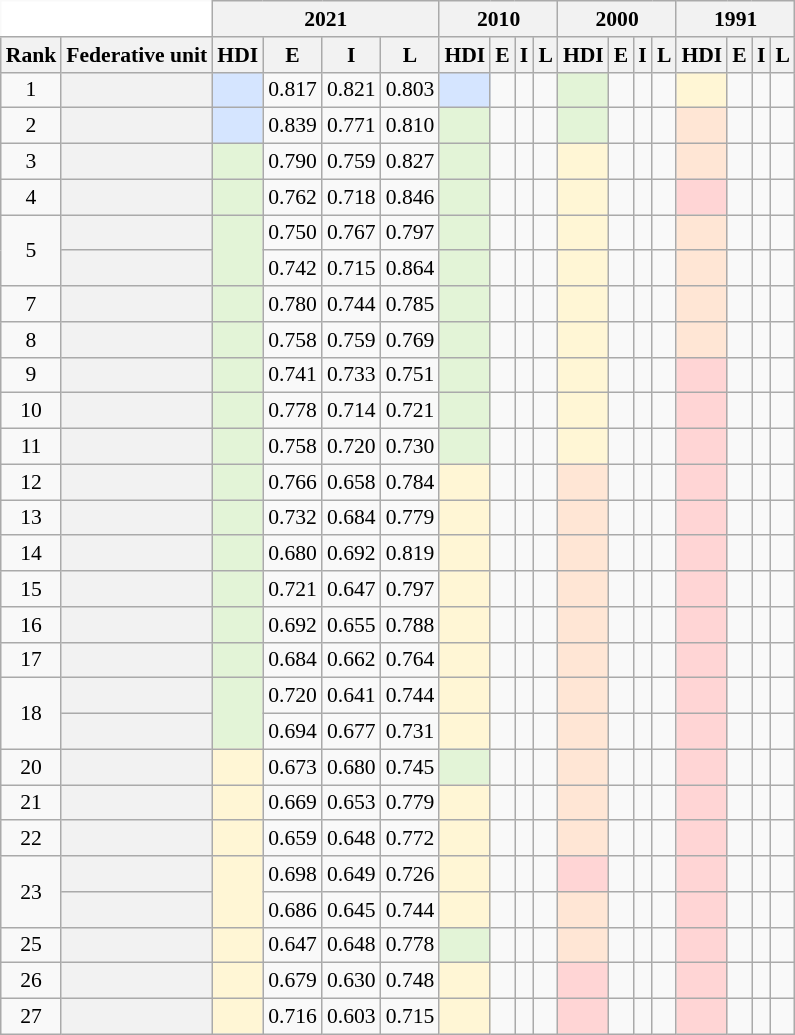<table class="wikitable sortable plainrowheaders" style="padding: 0px; margin-bottom: 0px; margin-left: 0px; text-align: center; font-size: 90%">
<tr>
<th colspan="2" style="background-color: white; border-top: 1px solid transparent; border-left: 1px solid transparent"><br></th>
<th colspan="4">2021</th>
<th colspan="4">2010</th>
<th colspan="4">2000</th>
<th colspan="4">1991</th>
</tr>
<tr>
<th scope="col" class="unsortable">Rank</th>
<th scope="col">Federative unit</th>
<th>HDI</th>
<th>E</th>
<th>I</th>
<th>L</th>
<th scope="col">HDI</th>
<th scope="col">E</th>
<th scope="col">I</th>
<th scope="col">L</th>
<th scope="col">HDI</th>
<th scope="col">E</th>
<th scope="col">I</th>
<th scope="col">L</th>
<th scope="col">HDI</th>
<th scope="col">E</th>
<th scope="col">I</th>
<th scope="col">L</th>
</tr>
<tr>
<td>1</td>
<th scope="row" style="text-align: left"> </th>
<td style="background-color: #d5e5ff"></td>
<td>0.817</td>
<td>0.821</td>
<td>0.803</td>
<td style="background-color: #d5e5ff"></td>
<td></td>
<td></td>
<td></td>
<td style="background-color: #e3f4d7"></td>
<td></td>
<td></td>
<td></td>
<td style="background-color: #fff6d5"></td>
<td></td>
<td></td>
<td></td>
</tr>
<tr>
<td>2</td>
<th scope="row" style="text-align: left"> </th>
<td style="background-color: #d5e5ff"></td>
<td>0.839</td>
<td>0.771</td>
<td>0.810</td>
<td style="background-color: #e3f4d7"></td>
<td></td>
<td></td>
<td></td>
<td style="background-color: #e3f4d7"></td>
<td></td>
<td></td>
<td></td>
<td style="background-color: #ffe6d5"></td>
<td></td>
<td></td>
<td></td>
</tr>
<tr>
<td>3</td>
<th scope="row" style="text-align: left"> </th>
<td style="background-color: #e3f4d7"></td>
<td>0.790</td>
<td>0.759</td>
<td>0.827</td>
<td style="background-color: #e3f4d7"></td>
<td></td>
<td></td>
<td></td>
<td style="background-color: #fff6d5"></td>
<td></td>
<td></td>
<td></td>
<td style="background-color: #ffe6d5"></td>
<td></td>
<td></td>
<td></td>
</tr>
<tr>
<td>4</td>
<th scope="row" style="text-align: left"> </th>
<td style="background-color: #e3f4d7"></td>
<td>0.762</td>
<td>0.718</td>
<td>0.846</td>
<td style="background-color: #e3f4d7"></td>
<td></td>
<td></td>
<td></td>
<td style="background-color: #fff6d5"></td>
<td></td>
<td></td>
<td></td>
<td style="background-color: #ffd5d5"></td>
<td></td>
<td></td>
<td></td>
</tr>
<tr>
<td rowspan="2">5</td>
<th scope="row" style="text-align: left"> </th>
<td rowspan="2" style="background-color: #e3f4d7"></td>
<td>0.750</td>
<td>0.767</td>
<td>0.797</td>
<td style="background-color: #e3f4d7"></td>
<td></td>
<td></td>
<td></td>
<td style="background-color: #fff6d5"></td>
<td></td>
<td></td>
<td></td>
<td style="background-color: #ffe6d5"></td>
<td></td>
<td></td>
<td></td>
</tr>
<tr>
<th scope="row" style="text-align: left"> </th>
<td>0.742</td>
<td>0.715</td>
<td>0.864</td>
<td style="background-color: #e3f4d7"></td>
<td></td>
<td></td>
<td></td>
<td style="background-color: #fff6d5"></td>
<td></td>
<td></td>
<td></td>
<td style="background-color: #ffe6d5"></td>
<td></td>
<td></td>
<td></td>
</tr>
<tr>
<td>7</td>
<th scope="row" style="text-align: left"> </th>
<td style="background-color: #e3f4d7"></td>
<td>0.780</td>
<td>0.744</td>
<td>0.785</td>
<td style="background-color: #e3f4d7"></td>
<td></td>
<td></td>
<td></td>
<td style="background-color: #fff6d5"></td>
<td></td>
<td></td>
<td></td>
<td style="background-color: #ffe6d5"></td>
<td></td>
<td></td>
<td></td>
</tr>
<tr>
<td>8</td>
<th scope="row" style="text-align: left"> </th>
<td style="background-color: #e3f4d7"></td>
<td>0.758</td>
<td>0.759</td>
<td>0.769</td>
<td style="background-color: #e3f4d7"></td>
<td></td>
<td></td>
<td></td>
<td style="background-color: #fff6d5"></td>
<td></td>
<td></td>
<td></td>
<td style="background-color: #ffe6d5"></td>
<td></td>
<td></td>
<td></td>
</tr>
<tr>
<td>9</td>
<th scope="row" style="text-align: left"> </th>
<td style="background-color: #e3f4d7"></td>
<td>0.741</td>
<td>0.733</td>
<td>0.751</td>
<td style="background-color: #e3f4d7"></td>
<td></td>
<td></td>
<td></td>
<td style="background-color: #fff6d5"></td>
<td></td>
<td></td>
<td></td>
<td style="background-color: #ffd5d5"></td>
<td></td>
<td></td>
<td></td>
</tr>
<tr>
<td>10</td>
<th scope="row" style="text-align: left"> </th>
<td style="background-color: #e3f4d7"></td>
<td>0.778</td>
<td>0.714</td>
<td>0.721</td>
<td style="background-color: #e3f4d7"></td>
<td></td>
<td></td>
<td></td>
<td style="background-color: #fff6d5"></td>
<td></td>
<td></td>
<td></td>
<td style="background-color: #ffd5d5"></td>
<td></td>
<td></td>
<td></td>
</tr>
<tr>
<td>11</td>
<th scope="row" style="text-align: left"> </th>
<td style="background-color: #e3f4d7"></td>
<td>0.758</td>
<td>0.720</td>
<td>0.730</td>
<td style="background-color: #e3f4d7"></td>
<td></td>
<td></td>
<td></td>
<td style="background-color: #fff6d5"></td>
<td></td>
<td></td>
<td></td>
<td style="background-color: #ffd5d5"></td>
<td></td>
<td></td>
<td></td>
</tr>
<tr>
<td>12</td>
<th scope="row" style="text-align: left"> </th>
<td style="background-color: #e3f4d7"></td>
<td>0.766</td>
<td>0.658</td>
<td>0.784</td>
<td style="background-color: #fff6d5"></td>
<td></td>
<td></td>
<td></td>
<td style="background-color: #ffe6d5"></td>
<td></td>
<td></td>
<td></td>
<td style="background-color: #ffd5d5"></td>
<td></td>
<td></td>
<td></td>
</tr>
<tr>
<td>13</td>
<th scope="row" style="text-align: left"> </th>
<td style="background-color: #e3f4d7"></td>
<td>0.732</td>
<td>0.684</td>
<td>0.779</td>
<td style="background-color: #fff6d5"></td>
<td></td>
<td></td>
<td></td>
<td style="background-color: #ffe6d5"></td>
<td></td>
<td></td>
<td></td>
<td style="background-color: #ffd5d5"></td>
<td></td>
<td></td>
<td></td>
</tr>
<tr>
<td>14</td>
<th scope="row" style="text-align: left"> </th>
<td style="background-color: #e3f4d7"></td>
<td>0.680</td>
<td>0.692</td>
<td>0.819</td>
<td style="background-color: #fff6d5"></td>
<td></td>
<td></td>
<td></td>
<td style="background-color: #ffe6d5"></td>
<td></td>
<td></td>
<td></td>
<td style="background-color: #ffd5d5"></td>
<td></td>
<td></td>
<td></td>
</tr>
<tr>
<td>15</td>
<th scope="row" style="text-align: left"> </th>
<td style="background-color: #e3f4d7"></td>
<td>0.721</td>
<td>0.647</td>
<td>0.797</td>
<td style="background-color: #fff6d5"></td>
<td></td>
<td></td>
<td></td>
<td style="background-color: #ffe6d5"></td>
<td></td>
<td></td>
<td></td>
<td style="background-color: #ffd5d5"></td>
<td></td>
<td></td>
<td></td>
</tr>
<tr>
<td>16</td>
<th scope="row" style="text-align: left"> </th>
<td style="background-color: #e3f4d7"></td>
<td>0.692</td>
<td>0.655</td>
<td>0.788</td>
<td style="background-color: #fff6d5"></td>
<td></td>
<td></td>
<td></td>
<td style="background-color: #ffe6d5"></td>
<td></td>
<td></td>
<td></td>
<td style="background-color: #ffd5d5"></td>
<td></td>
<td></td>
<td></td>
</tr>
<tr>
<td>17</td>
<th scope="row" style="text-align: left"> </th>
<td style="background-color: #e3f4d7"></td>
<td>0.684</td>
<td>0.662</td>
<td>0.764</td>
<td style="background-color: #fff6d5"></td>
<td></td>
<td></td>
<td></td>
<td style="background-color: #ffe6d5"></td>
<td></td>
<td></td>
<td></td>
<td style="background-color: #ffd5d5"></td>
<td></td>
<td></td>
<td></td>
</tr>
<tr>
<td rowspan="2">18</td>
<th scope="row" style="text-align: left"> </th>
<td rowspan="2" style="background-color: #e3f4d7"></td>
<td>0.720</td>
<td>0.641</td>
<td>0.744</td>
<td style="background-color: #fff6d5"></td>
<td></td>
<td></td>
<td></td>
<td style="background-color: #ffe6d5"></td>
<td></td>
<td></td>
<td></td>
<td style="background-color: #ffd5d5"></td>
<td></td>
<td></td>
<td></td>
</tr>
<tr>
<th scope="row" style="text-align: left"> </th>
<td>0.694</td>
<td>0.677</td>
<td>0.731</td>
<td style="background-color: #fff6d5"></td>
<td></td>
<td></td>
<td></td>
<td style="background-color: #ffe6d5"></td>
<td></td>
<td></td>
<td></td>
<td style="background-color: #ffd5d5"></td>
<td></td>
<td></td>
<td></td>
</tr>
<tr>
<td>20</td>
<th scope="row" style="text-align: left"> </th>
<td style="background-color: #fff6d5"></td>
<td>0.673</td>
<td>0.680</td>
<td>0.745</td>
<td style="background-color: #e3f4d7"></td>
<td></td>
<td></td>
<td></td>
<td style="background-color: #ffe6d5"></td>
<td></td>
<td></td>
<td></td>
<td style="background-color: #ffd5d5"></td>
<td></td>
<td></td>
<td></td>
</tr>
<tr>
<td>21</td>
<th scope="row" style="text-align: left"> </th>
<td style="background-color: #fff6d5"></td>
<td>0.669</td>
<td>0.653</td>
<td>0.779</td>
<td style="background-color: #fff6d5"></td>
<td></td>
<td></td>
<td></td>
<td style="background-color: #ffe6d5"></td>
<td></td>
<td></td>
<td></td>
<td style="background-color: #ffd5d5"></td>
<td></td>
<td></td>
<td></td>
</tr>
<tr>
<td>22</td>
<th scope="row" style="text-align: left"> </th>
<td style="background-color: #fff6d5"></td>
<td>0.659</td>
<td>0.648</td>
<td>0.772</td>
<td style="background-color: #fff6d5"></td>
<td></td>
<td></td>
<td></td>
<td style="background-color: #ffe6d5"></td>
<td></td>
<td></td>
<td></td>
<td style="background-color: #ffd5d5"></td>
<td></td>
<td></td>
<td></td>
</tr>
<tr>
<td rowspan="2">23</td>
<th scope="row" style="text-align: left"> </th>
<td rowspan="2" style="background-color: #fff6d5"></td>
<td>0.698</td>
<td>0.649</td>
<td>0.726</td>
<td style="background-color: #fff6d5"></td>
<td></td>
<td></td>
<td></td>
<td style="background-color: #ffd5d5"></td>
<td></td>
<td></td>
<td></td>
<td style="background-color: #ffd5d5"></td>
<td></td>
<td></td>
<td></td>
</tr>
<tr>
<th scope="row" style="text-align: left"> </th>
<td>0.686</td>
<td>0.645</td>
<td>0.744</td>
<td style="background-color: #fff6d5"></td>
<td></td>
<td></td>
<td></td>
<td style="background-color: #ffe6d5"></td>
<td></td>
<td></td>
<td></td>
<td style="background-color: #ffd5d5"></td>
<td></td>
<td></td>
<td></td>
</tr>
<tr>
<td>25</td>
<th scope="row" style="text-align: left"> </th>
<td style="background-color: #fff6d5"></td>
<td>0.647</td>
<td>0.648</td>
<td>0.778</td>
<td style="background-color: #e3f4d7"></td>
<td></td>
<td></td>
<td></td>
<td style="background-color: #ffe6d5"></td>
<td></td>
<td></td>
<td></td>
<td style="background-color: #ffd5d5"></td>
<td></td>
<td></td>
<td></td>
</tr>
<tr>
<td>26</td>
<th scope="row" style="text-align: left"> </th>
<td style="background-color: #fff6d5"></td>
<td>0.679</td>
<td>0.630</td>
<td>0.748</td>
<td style="background-color: #fff6d5"></td>
<td></td>
<td></td>
<td></td>
<td style="background-color: #ffd5d5"></td>
<td></td>
<td></td>
<td></td>
<td style="background-color: #ffd5d5"></td>
<td></td>
<td></td>
<td></td>
</tr>
<tr>
<td>27</td>
<th scope="row" style="text-align: left"> </th>
<td style="background-color: #fff6d5"></td>
<td>0.716</td>
<td>0.603</td>
<td>0.715</td>
<td style="background-color: #fff6d5"></td>
<td></td>
<td></td>
<td></td>
<td style="background-color: #ffd5d5"></td>
<td></td>
<td></td>
<td></td>
<td style="background-color: #ffd5d5"></td>
<td></td>
<td></td>
<td></td>
</tr>
</table>
